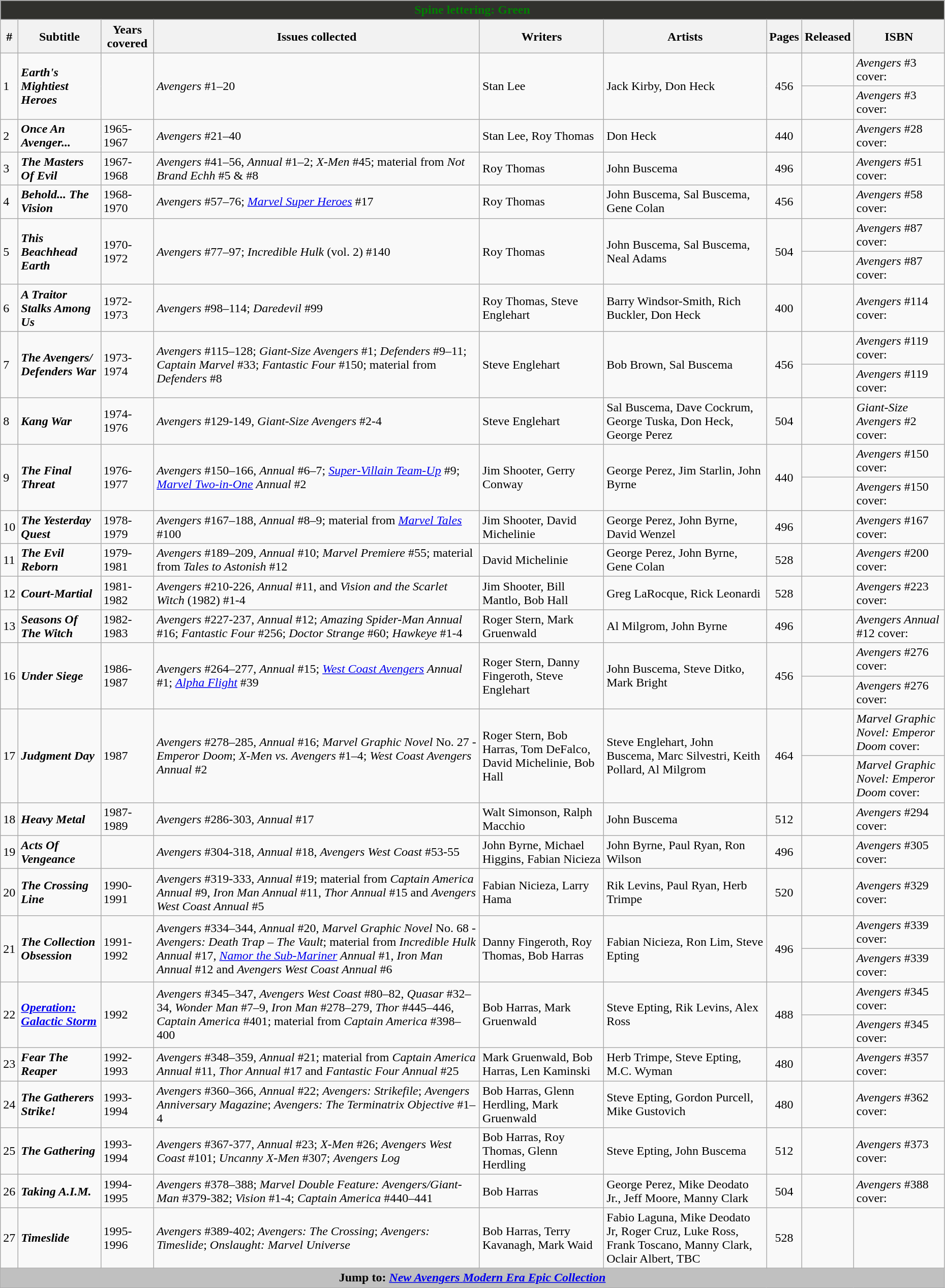<table class="wikitable sortable" width=98%>
<tr>
<th colspan=9 style="background-color: #31312D; color: green;">Spine lettering: Green</th>
</tr>
<tr>
<th class="unsortable">#</th>
<th class="unsortable">Subtitle</th>
<th>Years covered</th>
<th class="unsortable">Issues collected</th>
<th class="unsortable">Writers</th>
<th class="unsortable">Artists</th>
<th class="unsortable">Pages</th>
<th>Released</th>
<th class="unsortable">ISBN</th>
</tr>
<tr>
<td rowspan=2>1</td>
<td rowspan=2><strong><em>Earth's Mightiest Heroes</em></strong></td>
<td rowspan=2></td>
<td rowspan=2><em>Avengers</em> #1–20</td>
<td rowspan=2>Stan Lee</td>
<td rowspan=2>Jack Kirby, Don Heck</td>
<td style="text-align: center;" rowspan=2>456</td>
<td></td>
<td><em>Avengers</em> #3 cover: </td>
</tr>
<tr>
<td></td>
<td><em>Avengers</em> #3 cover: </td>
</tr>
<tr>
<td>2</td>
<td><strong><em>Once An Avenger...</em></strong></td>
<td>1965-1967</td>
<td><em>Avengers</em> #21–40</td>
<td>Stan Lee, Roy Thomas</td>
<td>Don Heck</td>
<td style="text-align: center;">440</td>
<td></td>
<td><em>Avengers</em> #28 cover: </td>
</tr>
<tr>
<td>3</td>
<td><strong><em>The Masters Of Evil</em></strong></td>
<td>1967-1968</td>
<td><em>Avengers</em> #41–56, <em>Annual</em> #1–2; <em>X-Men</em> #45; material from <em>Not Brand Echh</em> #5 & #8</td>
<td>Roy Thomas</td>
<td>John Buscema</td>
<td style="text-align: center;">496</td>
<td></td>
<td><em>Avengers</em> #51 cover: </td>
</tr>
<tr>
<td>4</td>
<td><strong><em>Behold... The Vision</em></strong></td>
<td>1968-1970</td>
<td><em>Avengers</em> #57–76; <em><a href='#'>Marvel Super Heroes</a></em> #17</td>
<td>Roy Thomas</td>
<td>John Buscema, Sal Buscema, Gene Colan</td>
<td style="text-align: center;">456</td>
<td></td>
<td><em>Avengers</em> #58 cover: </td>
</tr>
<tr>
<td rowspan=2>5</td>
<td rowspan=2><strong><em>This Beachhead Earth</em></strong></td>
<td rowspan=2>1970-1972</td>
<td rowspan=2><em>Avengers</em> #77–97; <em>Incredible Hulk</em> (vol. 2) #140</td>
<td rowspan=2>Roy Thomas</td>
<td rowspan=2>John Buscema, Sal Buscema, Neal Adams</td>
<td style="text-align: center;" rowspan=2>504</td>
<td></td>
<td><em>Avengers</em> #87 cover: </td>
</tr>
<tr>
<td></td>
<td><em>Avengers</em> #87 cover: </td>
</tr>
<tr>
<td>6</td>
<td><strong><em>A Traitor Stalks Among Us</em></strong></td>
<td>1972-1973</td>
<td><em>Avengers</em> #98–114; <em>Daredevil</em> #99</td>
<td>Roy Thomas, Steve Englehart</td>
<td>Barry Windsor-Smith, Rich Buckler, Don Heck</td>
<td style="text-align: center;">400</td>
<td></td>
<td><em>Avengers</em> #114 cover: </td>
</tr>
<tr>
<td rowspan=2>7</td>
<td rowspan=2><strong><em>The Avengers/ Defenders War</em></strong></td>
<td rowspan=2>1973-1974</td>
<td rowspan=2><em>Avengers</em> #115–128; <em>Giant-Size Avengers</em> #1; <em>Defenders</em> #9–11; <em>Captain Marvel</em> #33; <em>Fantastic Four</em> #150; material from <em>Defenders</em> #8</td>
<td rowspan=2>Steve Englehart</td>
<td rowspan=2>Bob Brown, Sal Buscema</td>
<td style="text-align: center;" rowspan=2>456</td>
<td></td>
<td><em>Avengers</em> #119 cover: </td>
</tr>
<tr>
<td></td>
<td><em>Avengers</em> #119 cover: </td>
</tr>
<tr>
<td>8</td>
<td><strong><em>Kang War</em></strong></td>
<td>1974-1976</td>
<td><em>Avengers</em> #129-149, <em>Giant-Size Avengers</em> #2-4</td>
<td>Steve Englehart</td>
<td>Sal Buscema, Dave Cockrum, George Tuska, Don Heck, George Perez</td>
<td style="text-align: center;">504</td>
<td></td>
<td><em>Giant-Size Avengers</em> #2 cover: </td>
</tr>
<tr>
<td rowspan=2>9</td>
<td rowspan=2><strong><em>The Final Threat</em></strong></td>
<td rowspan=2>1976-1977</td>
<td rowspan=2><em>Avengers</em> #150–166, <em>Annual</em> #6–7; <em><a href='#'>Super-Villain Team-Up</a></em> #9; <em><a href='#'>Marvel Two-in-One</a> Annual</em> #2</td>
<td rowspan=2>Jim Shooter, Gerry Conway</td>
<td rowspan=2>George Perez, Jim Starlin, John Byrne</td>
<td style="text-align: center;" rowspan=2>440</td>
<td></td>
<td><em>Avengers</em> #150 cover: </td>
</tr>
<tr>
<td></td>
<td><em>Avengers</em> #150 cover: </td>
</tr>
<tr>
<td>10</td>
<td><strong><em>The Yesterday Quest</em></strong></td>
<td>1978-1979</td>
<td><em>Avengers</em> #167–188, <em>Annual</em> #8–9; material from <em><a href='#'>Marvel Tales</a></em> #100</td>
<td>Jim Shooter, David Michelinie</td>
<td>George Perez, John Byrne, David Wenzel</td>
<td style="text-align: center;">496</td>
<td></td>
<td><em>Avengers</em> #167 cover: </td>
</tr>
<tr>
<td>11</td>
<td><strong><em>The Evil Reborn</em></strong></td>
<td>1979-1981</td>
<td><em>Avengers</em> #189–209, <em>Annual</em> #10; <em>Marvel Premiere</em> #55; material from <em>Tales to Astonish</em> #12</td>
<td>David Michelinie</td>
<td>George Perez, John Byrne, Gene Colan</td>
<td style="text-align: center;">528</td>
<td></td>
<td><em>Avengers</em> #200 cover: </td>
</tr>
<tr>
<td>12</td>
<td><strong><em>Court-Martial</em></strong></td>
<td>1981-1982</td>
<td><em>Avengers</em> #210-226, <em>Annual</em> #11, and <em>Vision and the Scarlet Witch</em> (1982) #1-4</td>
<td>Jim Shooter, Bill Mantlo, Bob Hall</td>
<td>Greg LaRocque, Rick Leonardi</td>
<td style="text-align: center;">528</td>
<td></td>
<td><em>Avengers</em> #223 cover: </td>
</tr>
<tr>
<td>13</td>
<td><strong><em>Seasons Of The Witch</em></strong></td>
<td>1982-1983</td>
<td><em>Avengers</em> #227-237, <em>Annual</em> #12; <em>Amazing Spider-Man Annual</em> #16; <em>Fantastic Four</em> #256; <em>Doctor Strange</em> #60; <em>Hawkeye</em> #1-4</td>
<td>Roger Stern, Mark Gruenwald</td>
<td>Al Milgrom, John Byrne</td>
<td style="text-align: center;">496</td>
<td></td>
<td><em>Avengers Annual</em> #12 cover: </td>
</tr>
<tr>
<td rowspan=2>16</td>
<td rowspan=2><strong><em>Under Siege</em></strong></td>
<td rowspan=2>1986-1987</td>
<td rowspan=2><em>Avengers</em> #264–277, <em>Annual</em> #15; <em><a href='#'>West Coast Avengers</a> Annual</em> #1; <em><a href='#'>Alpha Flight</a></em> #39</td>
<td rowspan=2>Roger Stern, Danny Fingeroth, Steve Englehart</td>
<td rowspan=2>John Buscema, Steve Ditko, Mark Bright</td>
<td style="text-align: center;" rowspan=2>456</td>
<td></td>
<td><em>Avengers</em> #276 cover: </td>
</tr>
<tr>
<td></td>
<td><em>Avengers</em> #276 cover: </td>
</tr>
<tr>
<td rowspan=2>17</td>
<td rowspan=2><strong><em>Judgment Day</em></strong></td>
<td rowspan=2>1987</td>
<td rowspan=2><em>Avengers</em> #278–285, <em>Annual</em> #16; <em>Marvel Graphic Novel</em> No. 27 - <em>Emperor Doom</em>; <em>X-Men vs. Avengers</em> #1–4; <em>West Coast Avengers Annual</em> #2</td>
<td rowspan=2>Roger Stern, Bob Harras, Tom DeFalco, David Michelinie, Bob Hall</td>
<td rowspan=2>Steve Englehart, John Buscema, Marc Silvestri, Keith Pollard, Al Milgrom</td>
<td style="text-align: center;" rowspan=2>464</td>
<td></td>
<td><em>Marvel Graphic Novel: Emperor Doom</em> cover: </td>
</tr>
<tr>
<td></td>
<td><em>Marvel Graphic Novel: Emperor Doom</em> cover: </td>
</tr>
<tr>
<td>18</td>
<td><strong><em>Heavy Metal</em></strong></td>
<td>1987-1989</td>
<td><em>Avengers</em> #286-303, <em>Annual</em> #17</td>
<td>Walt Simonson, Ralph Macchio</td>
<td>John Buscema</td>
<td style="text-align: center;">512</td>
<td></td>
<td><em>Avengers</em> #294 cover: </td>
</tr>
<tr>
<td>19</td>
<td><strong><em>Acts Of Vengeance</em></strong></td>
<td></td>
<td><em>Avengers</em> #304-318, <em>Annual</em> #18, <em>Avengers West Coast</em> #53-55</td>
<td>John Byrne, Michael Higgins, Fabian Nicieza</td>
<td>John Byrne, Paul Ryan, Ron Wilson</td>
<td style="text-align: center;">496</td>
<td></td>
<td><em>Avengers</em> #305 cover: </td>
</tr>
<tr>
<td>20</td>
<td><strong><em>The Crossing Line</em></strong></td>
<td>1990-1991</td>
<td><em>Avengers</em> #319-333, <em>Annual</em> #19; material from <em>Captain America Annual</em> #9, <em>Iron Man Annual</em> #11, <em>Thor Annual</em> #15 and <em>Avengers West Coast Annual</em> #5</td>
<td>Fabian Nicieza, Larry Hama</td>
<td>Rik Levins, Paul Ryan, Herb Trimpe</td>
<td style="text-align: center;">520</td>
<td></td>
<td><em>Avengers</em> #329 cover: </td>
</tr>
<tr>
<td rowspan=2>21</td>
<td rowspan=2><strong><em>The Collection Obsession</em></strong></td>
<td rowspan=2>1991-1992</td>
<td rowspan=2><em>Avengers</em> #334–344, <em>Annual</em> #20, <em>Marvel Graphic Novel</em> No. 68 - <em>Avengers: Death Trap – The Vault</em>; material from <em>Incredible Hulk Annual</em> #17, <em><a href='#'>Namor the Sub-Mariner</a> Annual</em> #1, <em>Iron Man Annual</em> #12 and <em>Avengers West Coast Annual</em> #6</td>
<td rowspan=2>Danny Fingeroth, Roy Thomas, Bob Harras</td>
<td rowspan=2>Fabian Nicieza, Ron Lim, Steve Epting</td>
<td style="text-align: center;" rowspan=2>496</td>
<td></td>
<td><em>Avengers</em> #339 cover: </td>
</tr>
<tr>
<td></td>
<td><em>Avengers</em> #339 cover: </td>
</tr>
<tr>
<td rowspan=2>22</td>
<td rowspan=2><strong><em><a href='#'>Operation: Galactic Storm</a></em></strong></td>
<td rowspan=2>1992</td>
<td rowspan=2><em>Avengers</em> #345–347, <em>Avengers West Coast</em> #80–82, <em>Quasar</em> #32–34, <em>Wonder Man</em> #7–9, <em>Iron Man</em> #278–279, <em>Thor</em> #445–446, <em>Captain America</em> #401; material from <em>Captain America</em> #398–400</td>
<td rowspan=2>Bob Harras, Mark Gruenwald</td>
<td rowspan=2>Steve Epting, Rik Levins, Alex Ross</td>
<td style="text-align: center;" rowspan=2>488</td>
<td></td>
<td><em>Avengers</em> #345 cover: </td>
</tr>
<tr>
<td></td>
<td><em>Avengers</em> #345 cover: </td>
</tr>
<tr>
<td>23</td>
<td><strong><em>Fear The Reaper</em></strong></td>
<td>1992-1993</td>
<td><em>Avengers</em> #348–359, <em>Annual</em> #21; material from <em>Captain America Annual</em> #11, <em>Thor Annual</em> #17 and <em>Fantastic Four Annual</em> #25</td>
<td>Mark Gruenwald, Bob Harras, Len Kaminski</td>
<td>Herb Trimpe, Steve Epting, M.C. Wyman</td>
<td style="text-align: center;">480</td>
<td></td>
<td><em>Avengers</em> #357 cover: </td>
</tr>
<tr>
<td>24</td>
<td><strong><em>The Gatherers Strike!</em></strong></td>
<td>1993-1994</td>
<td><em>Avengers</em> #360–366, <em>Annual</em> #22; <em>Avengers: Strikefile</em>; <em>Avengers Anniversary Magazine</em>; <em>Avengers: The Terminatrix Objective</em> #1–4</td>
<td>Bob Harras, Glenn Herdling, Mark Gruenwald</td>
<td>Steve Epting, Gordon Purcell, Mike Gustovich</td>
<td style="text-align: center;">480</td>
<td></td>
<td><em>Avengers</em> #362 cover: </td>
</tr>
<tr>
<td>25</td>
<td><strong><em>The Gathering</em></strong></td>
<td>1993-1994</td>
<td><em>Avengers</em> #367-377, <em>Annual</em> #23; <em>X-Men</em> #26; <em>Avengers West Coast</em> #101; <em>Uncanny X-Men</em> #307; <em>Avengers Log</em></td>
<td>Bob Harras, Roy Thomas, Glenn Herdling</td>
<td>Steve Epting, John Buscema</td>
<td style="text-align: center;">512</td>
<td></td>
<td><em>Avengers</em> #373 cover: </td>
</tr>
<tr>
<td>26</td>
<td><strong><em>Taking A.I.M.</em></strong></td>
<td>1994-1995</td>
<td><em>Avengers</em> #378–388; <em>Marvel Double Feature: Avengers/Giant-Man</em> #379-382; <em>Vision</em> #1-4; <em>Captain America</em> #440–441</td>
<td>Bob Harras</td>
<td>George Perez, Mike Deodato Jr., Jeff Moore, Manny Clark</td>
<td style="text-align: center;">504</td>
<td></td>
<td><em>Avengers</em> #388 cover: </td>
</tr>
<tr>
<td>27</td>
<td><strong><em>Timeslide</em></strong></td>
<td>1995-1996</td>
<td><em>Avengers</em> #389-402; <em>Avengers: The Crossing</em>; <em>Avengers: Timeslide</em>; <em>Onslaught: Marvel Universe</em></td>
<td>Bob Harras, Terry Kavanagh, Mark Waid</td>
<td>Fabio Laguna, Mike Deodato Jr, Roger Cruz, Luke Ross, Frank Toscano, Manny Clark, Oclair Albert, TBC</td>
<td style="text-align: center;">528</td>
<td></td>
<td></td>
</tr>
<tr>
<th colspan=9 style="background-color: silver;">Jump to: <a href='#'><em>New Avengers</em> <em>Modern Era Epic Collection</em></a></th>
</tr>
</table>
